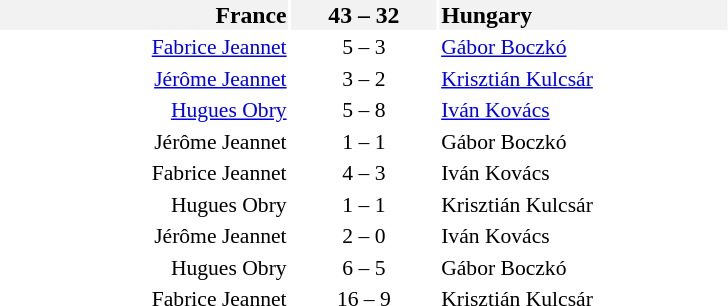<table style="font-size:90%">
<tr style="font-size:110%; background:#f2f2f2">
<td style="width:12em" align=right><strong>France</strong> </td>
<td style="width:6em" align=center><strong>43 – 32</strong></td>
<td style="width:12em"> <strong>Hungary</strong></td>
</tr>
<tr>
<td align=right><a href='#'>Fabrice Jeannet</a></td>
<td align=center>5 – 3</td>
<td><a href='#'>Gábor Boczkó</a></td>
</tr>
<tr>
<td align=right><a href='#'>Jérôme Jeannet</a></td>
<td align=center>3 – 2</td>
<td><a href='#'>Krisztián Kulcsár</a></td>
</tr>
<tr>
<td align=right><a href='#'>Hugues Obry</a></td>
<td align=center>5 – 8</td>
<td><a href='#'>Iván Kovács</a></td>
</tr>
<tr>
<td align=right>Jérôme Jeannet</td>
<td align=center>1 – 1</td>
<td>Gábor Boczkó</td>
</tr>
<tr>
<td align=right>Fabrice Jeannet</td>
<td align=center>4 – 3</td>
<td>Iván Kovács</td>
</tr>
<tr>
<td align=right>Hugues Obry</td>
<td align=center>1 – 1</td>
<td>Krisztián Kulcsár</td>
</tr>
<tr>
<td align=right>Jérôme Jeannet</td>
<td align=center>2 – 0</td>
<td>Iván Kovács</td>
</tr>
<tr>
<td align=right>Hugues Obry</td>
<td align=center>6 – 5</td>
<td>Gábor Boczkó</td>
</tr>
<tr>
<td align=right>Fabrice Jeannet</td>
<td align=center>16 – 9</td>
<td>Krisztián Kulcsár</td>
</tr>
</table>
